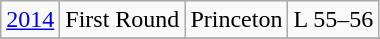<table class="wikitable">
<tr align="center">
<td><a href='#'>2014</a></td>
<td>First Round</td>
<td>Princeton</td>
<td>L 55–56</td>
</tr>
<tr>
</tr>
</table>
